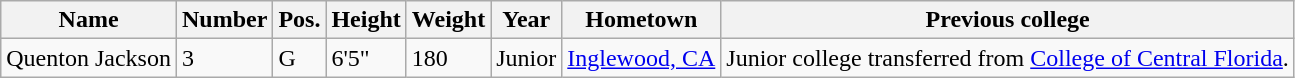<table class="wikitable sortable" border="1">
<tr>
<th>Name</th>
<th>Number</th>
<th>Pos.</th>
<th>Height</th>
<th>Weight</th>
<th>Year</th>
<th>Hometown</th>
<th class="unsortable">Previous college</th>
</tr>
<tr>
<td>Quenton Jackson</td>
<td>3</td>
<td>G</td>
<td>6'5"</td>
<td>180</td>
<td>Junior</td>
<td><a href='#'>Inglewood, CA</a></td>
<td>Junior college transferred from <a href='#'>College of Central Florida</a>.</td>
</tr>
</table>
